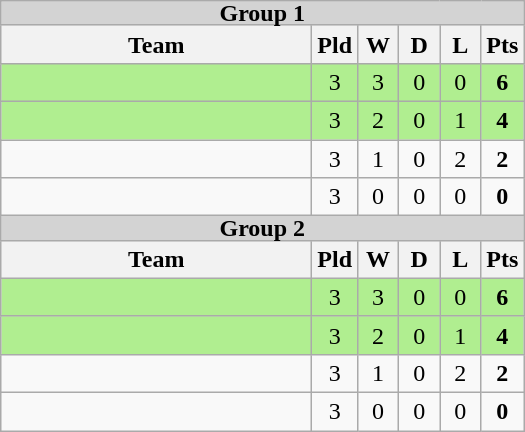<table class="wikitable" style="text-align:center;">
<tr bgcolor=lightgrey>
<td colspan="100%" align=center style="line-height:9px;"><span><strong>Group 1</strong></span></td>
</tr>
<tr>
<th width=200>Team</th>
<th width=20>Pld</th>
<th width=20>W</th>
<th width=20>D</th>
<th width=20>L </th>
<th width=20>Pts</th>
</tr>
<tr bgcolor=#b0ee90>
<td align=left></td>
<td>3</td>
<td>3</td>
<td>0</td>
<td>0</td>
<td><strong>6</strong></td>
</tr>
<tr bgcolor=#b0ee90>
<td align=left></td>
<td>3</td>
<td>2</td>
<td>0</td>
<td>1</td>
<td><strong>4</strong></td>
</tr>
<tr>
<td align=left></td>
<td>3</td>
<td>1</td>
<td>0</td>
<td>2</td>
<td><strong>2</strong></td>
</tr>
<tr>
<td align=left></td>
<td>3</td>
<td>0</td>
<td>0</td>
<td>0</td>
<td><strong>0</strong></td>
</tr>
<tr bgcolor=lightgrey>
<td colspan="100%" align=center style="line-height:9px;"><span><strong>Group 2</strong></span></td>
</tr>
<tr>
<th width=200>Team</th>
<th width=20>Pld</th>
<th width=20>W</th>
<th width=20>D</th>
<th width=20>L </th>
<th width=20>Pts</th>
</tr>
<tr bgcolor=#b0ee90>
<td align=left></td>
<td>3</td>
<td>3</td>
<td>0</td>
<td>0</td>
<td><strong>6</strong></td>
</tr>
<tr bgcolor=#b0ee90>
<td align=left></td>
<td>3</td>
<td>2</td>
<td>0</td>
<td>1</td>
<td><strong>4</strong></td>
</tr>
<tr>
<td align=left></td>
<td>3</td>
<td>1</td>
<td>0</td>
<td>2</td>
<td><strong>2</strong></td>
</tr>
<tr>
<td align=left></td>
<td>3</td>
<td>0</td>
<td>0</td>
<td>0</td>
<td><strong>0</strong></td>
</tr>
</table>
